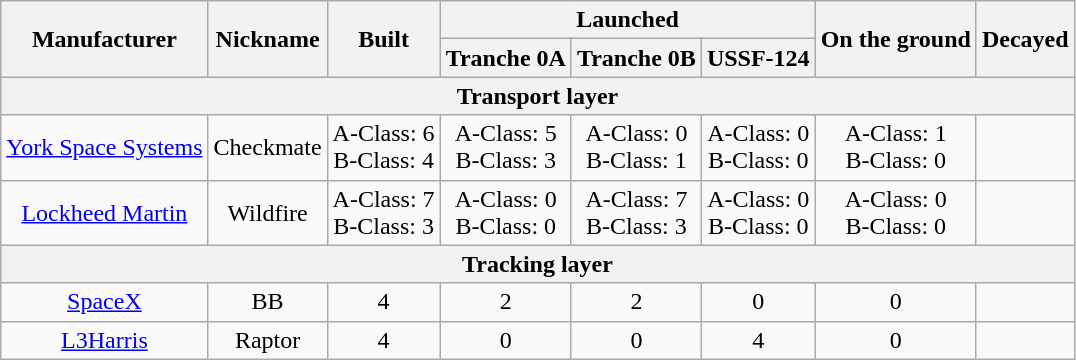<table class="wikitable" style="text-align: center;">
<tr>
<th rowspan=2>Manufacturer</th>
<th rowspan=2>Nickname</th>
<th rowspan=2>Built</th>
<th colspan=3>Launched</th>
<th rowspan=2>On the ground</th>
<th rowspan=2>Decayed</th>
</tr>
<tr>
<th>Tranche 0A<br></th>
<th>Tranche 0B<br></th>
<th>USSF-124<br></th>
</tr>
<tr>
<th colspan=8>Transport layer</th>
</tr>
<tr>
<td><a href='#'>York Space Systems</a></td>
<td>Checkmate</td>
<td>A-Class: 6<br>B-Class: 4</td>
<td>A-Class: 5<br>B-Class: 3</td>
<td>A-Class: 0<br>B-Class: 1</td>
<td>A-Class: 0<br>B-Class: 0</td>
<td>A-Class: 1<br>B-Class: 0</td>
<td></td>
</tr>
<tr>
<td><a href='#'>Lockheed Martin</a></td>
<td>Wildfire</td>
<td>A-Class: 7<br>B-Class: 3</td>
<td>A-Class: 0<br>B-Class: 0</td>
<td>A-Class: 7<br>B-Class: 3</td>
<td>A-Class: 0<br>B-Class: 0</td>
<td>A-Class: 0<br>B-Class: 0</td>
</tr>
<tr>
<th colspan=8>Tracking layer</th>
</tr>
<tr>
<td><a href='#'>SpaceX</a></td>
<td>BB</td>
<td>4</td>
<td>2</td>
<td>2</td>
<td>0</td>
<td>0</td>
<td></td>
</tr>
<tr>
<td><a href='#'>L3Harris</a></td>
<td>Raptor</td>
<td>4</td>
<td>0</td>
<td>0</td>
<td>4</td>
<td>0</td>
<td></td>
</tr>
</table>
